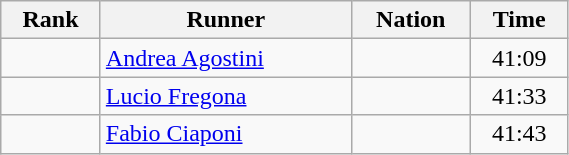<table class="wikitable" width=30% style="font-size:100%; text-align:center;">
<tr>
<th scope=col>Rank</th>
<th scope=col>Runner</th>
<th scope=col>Nation</th>
<th scope=col>Time</th>
</tr>
<tr>
<td></td>
<td align=left><a href='#'>Andrea Agostini</a></td>
<td align=left></td>
<td>41:09</td>
</tr>
<tr>
<td></td>
<td align=left><a href='#'>Lucio Fregona</a></td>
<td align=left></td>
<td>41:33</td>
</tr>
<tr>
<td></td>
<td align=left><a href='#'>Fabio Ciaponi</a></td>
<td align=left></td>
<td>41:43</td>
</tr>
</table>
